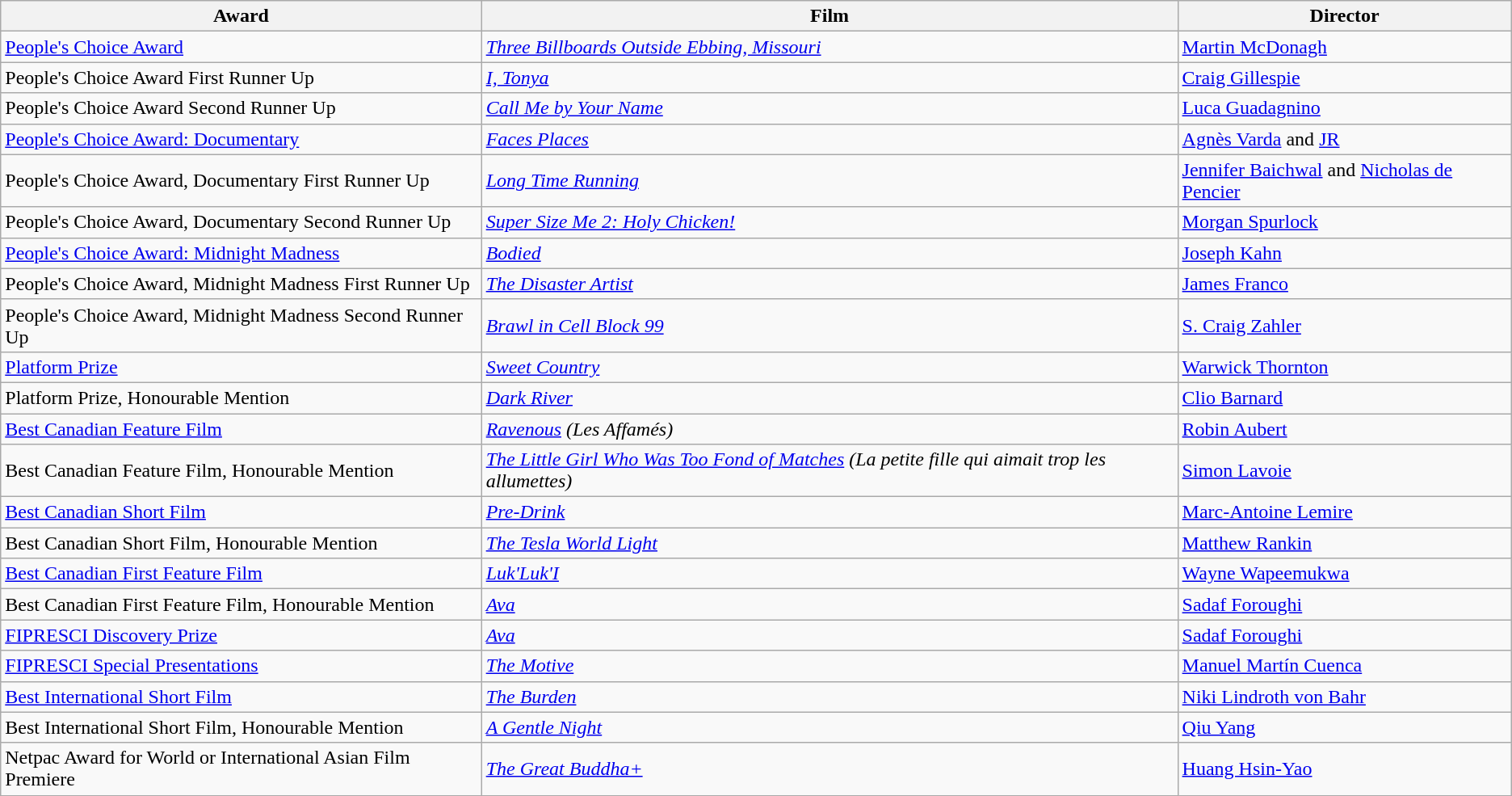<table class="wikitable">
<tr>
<th>Award</th>
<th>Film</th>
<th>Director</th>
</tr>
<tr>
<td><a href='#'>People's Choice Award</a></td>
<td><em><a href='#'>Three Billboards Outside Ebbing, Missouri</a></em></td>
<td><a href='#'>Martin McDonagh</a></td>
</tr>
<tr>
<td>People's Choice Award First Runner Up</td>
<td><em><a href='#'>I, Tonya</a></em></td>
<td><a href='#'>Craig Gillespie</a></td>
</tr>
<tr>
<td>People's Choice Award Second Runner Up</td>
<td><em><a href='#'>Call Me by Your Name</a></em></td>
<td><a href='#'>Luca Guadagnino</a></td>
</tr>
<tr>
<td><a href='#'>People's Choice Award: Documentary</a></td>
<td><em><a href='#'>Faces Places</a></em></td>
<td><a href='#'>Agnès Varda</a> and <a href='#'>JR</a></td>
</tr>
<tr>
<td>People's Choice Award, Documentary First Runner Up</td>
<td><em><a href='#'>Long Time Running</a></em></td>
<td><a href='#'>Jennifer Baichwal</a> and <a href='#'>Nicholas de Pencier</a></td>
</tr>
<tr>
<td>People's Choice Award, Documentary Second Runner Up</td>
<td><em><a href='#'>Super Size Me 2: Holy Chicken!</a></em></td>
<td><a href='#'>Morgan Spurlock</a></td>
</tr>
<tr>
<td><a href='#'>People's Choice Award: Midnight Madness</a></td>
<td><em><a href='#'>Bodied</a></em></td>
<td><a href='#'>Joseph Kahn</a></td>
</tr>
<tr>
<td>People's Choice Award, Midnight Madness First Runner Up</td>
<td><em><a href='#'>The Disaster Artist</a></em></td>
<td><a href='#'>James Franco</a></td>
</tr>
<tr>
<td>People's Choice Award, Midnight Madness Second Runner Up</td>
<td><em><a href='#'>Brawl in Cell Block 99</a></em></td>
<td><a href='#'>S. Craig Zahler</a></td>
</tr>
<tr>
<td><a href='#'>Platform Prize</a></td>
<td><em><a href='#'>Sweet Country</a></em></td>
<td><a href='#'>Warwick Thornton</a></td>
</tr>
<tr>
<td>Platform Prize, Honourable Mention</td>
<td><em><a href='#'>Dark River</a></em></td>
<td><a href='#'>Clio Barnard</a></td>
</tr>
<tr>
<td><a href='#'>Best Canadian Feature Film</a></td>
<td><em><a href='#'>Ravenous</a> (Les Affamés)</em></td>
<td><a href='#'>Robin Aubert</a></td>
</tr>
<tr>
<td>Best Canadian Feature Film, Honourable Mention</td>
<td><em><a href='#'>The Little Girl Who Was Too Fond of Matches</a> (La petite fille qui aimait trop les allumettes)</em></td>
<td><a href='#'>Simon Lavoie</a></td>
</tr>
<tr>
<td><a href='#'>Best Canadian Short Film</a></td>
<td><em><a href='#'>Pre-Drink</a></em></td>
<td><a href='#'>Marc-Antoine Lemire</a></td>
</tr>
<tr>
<td>Best Canadian Short Film, Honourable Mention</td>
<td><em><a href='#'>The Tesla World Light</a></em></td>
<td><a href='#'>Matthew Rankin</a></td>
</tr>
<tr>
<td><a href='#'>Best Canadian First Feature Film</a></td>
<td><em><a href='#'>Luk'Luk'I</a></em></td>
<td><a href='#'>Wayne Wapeemukwa</a></td>
</tr>
<tr>
<td>Best Canadian First Feature Film, Honourable Mention</td>
<td><em><a href='#'>Ava</a></em></td>
<td><a href='#'>Sadaf Foroughi</a></td>
</tr>
<tr>
<td><a href='#'>FIPRESCI Discovery Prize</a></td>
<td><em><a href='#'>Ava</a></em></td>
<td><a href='#'>Sadaf Foroughi</a></td>
</tr>
<tr>
<td><a href='#'>FIPRESCI Special Presentations</a></td>
<td><em><a href='#'>The Motive</a></em></td>
<td><a href='#'>Manuel Martín Cuenca</a></td>
</tr>
<tr>
<td><a href='#'>Best International Short Film</a></td>
<td><em><a href='#'>The Burden</a></em></td>
<td><a href='#'>Niki Lindroth von Bahr</a></td>
</tr>
<tr>
<td>Best International Short Film, Honourable Mention</td>
<td><em><a href='#'>A Gentle Night</a></em></td>
<td><a href='#'>Qiu Yang</a></td>
</tr>
<tr>
<td>Netpac Award for World or International Asian Film Premiere</td>
<td><em><a href='#'>The Great Buddha+</a></em></td>
<td><a href='#'>Huang Hsin-Yao</a></td>
</tr>
</table>
